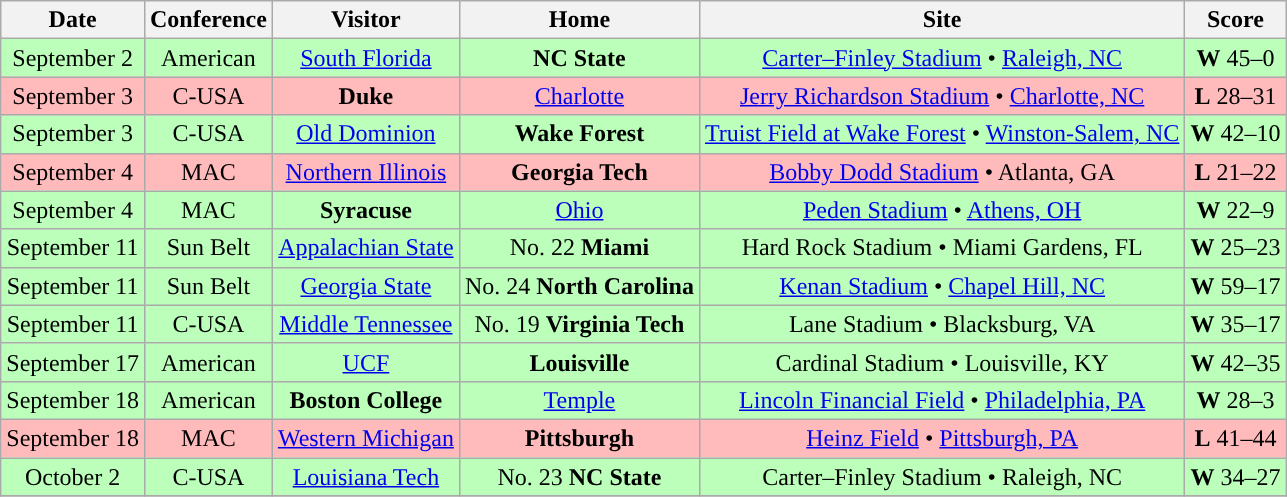<table class="wikitable" style="text-align:center">
<tr>
<th>Date</th>
<th>Conference</th>
<th>Visitor</th>
<th>Home</th>
<th>Site</th>
<th>Score</th>
</tr>
<tr style="background:#bfb">
<td>September 2</td>
<td>American</td>
<td><a href='#'>South Florida</a></td>
<td><strong>NC State</strong></td>
<td><a href='#'>Carter–Finley Stadium</a> • <a href='#'>Raleigh, NC</a></td>
<td><strong>W</strong> 45–0</td>
</tr>
<tr style="background:#fbb;">
<td>September 3</td>
<td>C-USA</td>
<td><strong>Duke</strong></td>
<td><a href='#'>Charlotte</a></td>
<td><a href='#'>Jerry Richardson Stadium</a> • <a href='#'>Charlotte, NC</a></td>
<td><strong>L</strong> 28–31</td>
</tr>
<tr style="background:#bfb">
<td>September 3</td>
<td>C-USA</td>
<td><a href='#'>Old Dominion</a></td>
<td><strong>Wake Forest</strong></td>
<td><a href='#'>Truist Field at Wake Forest</a> •  <a href='#'>Winston-Salem, NC</a></td>
<td><strong>W</strong> 42–10</td>
</tr>
<tr style="background:#fbb;">
<td>September 4</td>
<td>MAC</td>
<td><a href='#'>Northern Illinois</a></td>
<td><strong>Georgia Tech</strong></td>
<td><a href='#'>Bobby Dodd Stadium</a> • Atlanta, GA</td>
<td><strong>L</strong> 21–22</td>
</tr>
<tr style="background:#bfb">
<td>September 4</td>
<td>MAC</td>
<td><strong>Syracuse</strong></td>
<td><a href='#'>Ohio</a></td>
<td><a href='#'>Peden Stadium</a> • <a href='#'>Athens, OH</a></td>
<td><strong>W</strong> 22–9</td>
</tr>
<tr style="background:#bfb">
<td>September 11</td>
<td>Sun Belt</td>
<td><a href='#'>Appalachian State</a></td>
<td>No. 22 <strong>Miami</strong></td>
<td>Hard Rock Stadium • Miami Gardens, FL</td>
<td><strong>W</strong> 25–23</td>
</tr>
<tr style="background:#bfb">
<td>September 11</td>
<td>Sun Belt</td>
<td><a href='#'>Georgia State</a></td>
<td>No. 24 <strong>North Carolina</strong></td>
<td><a href='#'>Kenan Stadium</a> • <a href='#'>Chapel Hill, NC</a></td>
<td><strong>W</strong> 59–17</td>
</tr>
<tr style="background:#bfb">
<td>September 11</td>
<td>C-USA</td>
<td><a href='#'>Middle Tennessee</a></td>
<td>No. 19 <strong>Virginia Tech</strong></td>
<td>Lane Stadium • Blacksburg, VA</td>
<td><strong>W</strong> 35–17</td>
</tr>
<tr style="background:#bfb">
<td>September 17</td>
<td>American</td>
<td><a href='#'>UCF</a></td>
<td><strong>Louisville</strong></td>
<td>Cardinal Stadium • Louisville, KY</td>
<td><strong>W</strong> 42–35</td>
</tr>
<tr style="background:#bfb">
<td>September 18</td>
<td>American</td>
<td><strong>Boston College</strong></td>
<td><a href='#'>Temple</a></td>
<td><a href='#'>Lincoln Financial Field</a> •  <a href='#'>Philadelphia, PA</a></td>
<td><strong>W</strong> 28–3</td>
</tr>
<tr style="background:#fbb;">
<td>September 18</td>
<td>MAC</td>
<td><a href='#'>Western Michigan</a></td>
<td><strong>Pittsburgh</strong></td>
<td><a href='#'>Heinz Field</a> • <a href='#'>Pittsburgh, PA</a></td>
<td><strong>L</strong> 41–44</td>
</tr>
<tr style="background:#bfb">
<td>October 2</td>
<td>C-USA</td>
<td><a href='#'>Louisiana Tech</a></td>
<td>No. 23 <strong>NC State</strong></td>
<td>Carter–Finley Stadium • Raleigh, NC</td>
<td><strong>W</strong> 34–27</td>
</tr>
<tr>
</tr>
</table>
